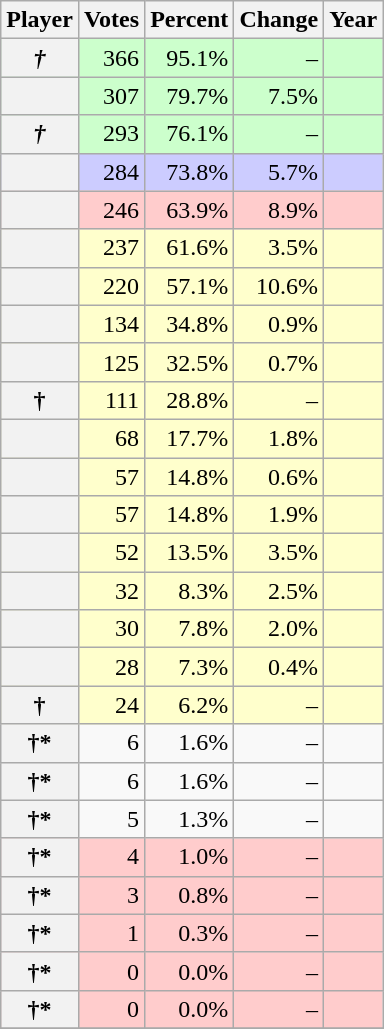<table class="wikitable sortable plainrowheaders">
<tr>
<th scope="col">Player</th>
<th scope="col" data-sort-type=number>Votes</th>
<th scope="col" data-sort-type=number>Percent</th>
<th scope="col">Change</th>
<th scope="col" data-sort-type=number>Year</th>
</tr>
<tr bgcolor=ccffcc>
<th scope="row"><strong><em>†</em></strong></th>
<td style="text-align:right">366</td>
<td style="text-align:right">95.1%</td>
<td style="text-align:right">–</td>
<td style="text-align:right"></td>
</tr>
<tr bgcolor=ccffcc>
<th scope="row"><strong><em></em></strong></th>
<td style="text-align:right">307</td>
<td style="text-align:right">79.7%</td>
<td style="text-align:right"> 7.5%</td>
<td style="text-align:right"></td>
</tr>
<tr bgcolor=ccffcc>
<th scope="row"><strong><em>†</em></strong></th>
<td style="text-align:right">293</td>
<td style="text-align:right">76.1%</td>
<td style="text-align:right">–</td>
<td style="text-align:right"></td>
</tr>
<tr bgcolor=ccccff>
<th scope="row"><em></em></th>
<td style="text-align:right">284</td>
<td style="text-align:right">73.8%</td>
<td style="text-align:right"> 5.7%</td>
<td style="text-align:right"></td>
</tr>
<tr bgcolor=ffcccc>
<th scope="row"></th>
<td style="text-align:right">246</td>
<td style="text-align:right">63.9%</td>
<td style="text-align:right"> 8.9%</td>
<td style="text-align:right"></td>
</tr>
<tr bgcolor=ffffcc>
<th scope="row"></th>
<td style="text-align:right">237</td>
<td style="text-align:right">61.6%</td>
<td style="text-align:right"> 3.5%</td>
<td style="text-align:right"></td>
</tr>
<tr bgcolor=ffffcc>
<th scope="row"></th>
<td style="text-align:right">220</td>
<td style="text-align:right">57.1%</td>
<td style="text-align:right"> 10.6%</td>
<td style="text-align:right"></td>
</tr>
<tr bgcolor=ffffcc>
<th scope="row"></th>
<td style="text-align:right">134</td>
<td style="text-align:right">34.8%</td>
<td style="text-align:right"> 0.9%</td>
<td style="text-align:right"></td>
</tr>
<tr bgcolor=ffffcc>
<th scope="row"></th>
<td style="text-align:right">125</td>
<td style="text-align:right">32.5%</td>
<td style="text-align:right"> 0.7%</td>
<td style="text-align:right"></td>
</tr>
<tr bgcolor=ffffcc>
<th scope="row">†</th>
<td style="text-align:right">111</td>
<td style="text-align:right">28.8%</td>
<td style="text-align:right">–</td>
<td style="text-align:right"></td>
</tr>
<tr bgcolor=ffffcc>
<th scope="row"></th>
<td style="text-align:right">68</td>
<td style="text-align:right">17.7%</td>
<td style="text-align:right"> 1.8%</td>
<td style="text-align:right"></td>
</tr>
<tr bgcolor=ffffcc>
<th scope="row"></th>
<td style="text-align:right">57</td>
<td style="text-align:right">14.8%</td>
<td style="text-align:right"> 0.6%</td>
<td style="text-align:right"></td>
</tr>
<tr bgcolor=ffffcc>
<th scope="row"></th>
<td style="text-align:right">57</td>
<td style="text-align:right">14.8%</td>
<td style="text-align:right"> 1.9%</td>
<td style="text-align:right"></td>
</tr>
<tr bgcolor=ffffcc>
<th scope="row"></th>
<td style="text-align:right">52</td>
<td style="text-align:right">13.5%</td>
<td style="text-align:right"> 3.5%</td>
<td style="text-align:right"></td>
</tr>
<tr bgcolor=ffffcc>
<th scope="row"></th>
<td style="text-align:right">32</td>
<td style="text-align:right">8.3%</td>
<td style="text-align:right"> 2.5%</td>
<td style="text-align:right"></td>
</tr>
<tr bgcolor=ffffcc>
<th scope="row"></th>
<td style="text-align:right">30</td>
<td style="text-align:right">7.8%</td>
<td style="text-align:right"> 2.0%</td>
<td style="text-align:right"></td>
</tr>
<tr bgcolor=ffffcc>
<th scope="row"></th>
<td style="text-align:right">28</td>
<td style="text-align:right">7.3%</td>
<td style="text-align:right"> 0.4%</td>
<td style="text-align:right"></td>
</tr>
<tr bgcolor=ffffcc>
<th scope="row">†</th>
<td style="text-align:right">24</td>
<td style="text-align:right">6.2%</td>
<td style="text-align:right">–</td>
<td style="text-align:right"></td>
</tr>
<tr -bgcolor=ffcccc>
<th scope="row">†*</th>
<td style="text-align:right">6</td>
<td style="text-align:right">1.6%</td>
<td style="text-align:right">–</td>
<td style="text-align:right"></td>
</tr>
<tr -bgcolor=ffcccc>
<th scope="row">†*</th>
<td style="text-align:right">6</td>
<td style="text-align:right">1.6%</td>
<td style="text-align:right">–</td>
<td style="text-align:right"></td>
</tr>
<tr -bgcolor=ffcccc>
<th scope="row">†*</th>
<td style="text-align:right">5</td>
<td style="text-align:right">1.3%</td>
<td style="text-align:right">–</td>
<td style="text-align:right"></td>
</tr>
<tr bgcolor=ffcccc>
<th scope="row">†*</th>
<td style="text-align:right">4</td>
<td style="text-align:right">1.0%</td>
<td style="text-align:right">–</td>
<td style="text-align:right"></td>
</tr>
<tr bgcolor=ffcccc>
<th scope="row">†*</th>
<td style="text-align:right">3</td>
<td style="text-align:right">0.8%</td>
<td style="text-align:right">–</td>
<td style="text-align:right"></td>
</tr>
<tr bgcolor=ffcccc>
<th scope="row">†*</th>
<td style="text-align:right">1</td>
<td style="text-align:right">0.3%</td>
<td style="text-align:right">–</td>
<td style="text-align:right"></td>
</tr>
<tr bgcolor=ffcccc>
<th scope="row">†*</th>
<td style="text-align:right">0</td>
<td style="text-align:right">0.0%</td>
<td style="text-align:right">–</td>
<td style="text-align:right"></td>
</tr>
<tr bgcolor=ffcccc>
<th scope="row">†*</th>
<td style="text-align:right">0</td>
<td style="text-align:right">0.0%</td>
<td style="text-align:right">–</td>
<td style="text-align:right"></td>
</tr>
<tr>
</tr>
</table>
